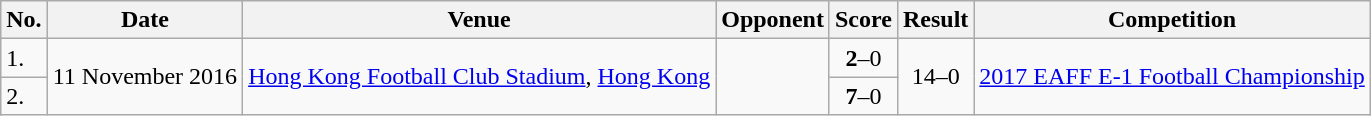<table class="wikitable">
<tr>
<th>No.</th>
<th>Date</th>
<th>Venue</th>
<th>Opponent</th>
<th>Score</th>
<th>Result</th>
<th>Competition</th>
</tr>
<tr>
<td>1.</td>
<td rowspan=2>11 November 2016</td>
<td rowspan=2><a href='#'>Hong Kong Football Club Stadium</a>, <a href='#'>Hong Kong</a></td>
<td rowspan=2></td>
<td align=center><strong>2</strong>–0</td>
<td rowspan=2 align=center>14–0</td>
<td rowspan=2><a href='#'>2017 EAFF E-1 Football Championship</a></td>
</tr>
<tr>
<td>2.</td>
<td align=center><strong>7</strong>–0</td>
</tr>
</table>
